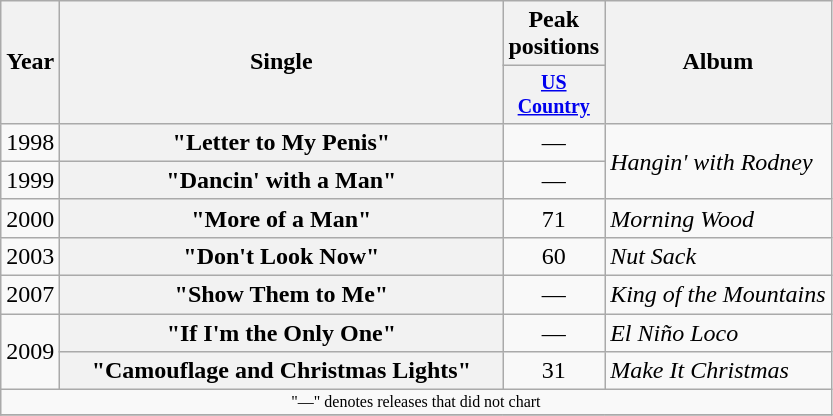<table class="wikitable plainrowheaders" style="text-align:center;">
<tr>
<th rowspan="2">Year</th>
<th rowspan="2" style="width:18em;">Single</th>
<th colspan="1">Peak positions</th>
<th rowspan="2">Album</th>
</tr>
<tr style="font-size:smaller;">
<th width="60"><a href='#'>US Country</a><br></th>
</tr>
<tr>
<td>1998</td>
<th scope="row">"Letter to My Penis"</th>
<td>—</td>
<td align="left" rowspan="2"><em>Hangin' with Rodney</em></td>
</tr>
<tr>
<td>1999</td>
<th scope="row">"Dancin' with a Man"</th>
<td>—</td>
</tr>
<tr>
<td>2000</td>
<th scope="row">"More of a Man"</th>
<td>71</td>
<td align="left"><em>Morning Wood</em></td>
</tr>
<tr>
<td>2003</td>
<th scope="row">"Don't Look Now"</th>
<td>60</td>
<td align="left"><em>Nut Sack</em></td>
</tr>
<tr>
<td>2007</td>
<th scope="row">"Show Them to Me"</th>
<td>—</td>
<td align="left"><em>King of the Mountains</em></td>
</tr>
<tr>
<td rowspan="2">2009</td>
<th scope="row">"If I'm the Only One"</th>
<td>—</td>
<td align="left"><em>El Niño Loco</em></td>
</tr>
<tr>
<th scope="row">"Camouflage and Christmas Lights"</th>
<td>31</td>
<td align="left"><em>Make It Christmas</em></td>
</tr>
<tr>
<td colspan="4" style="font-size:8pt">"—" denotes releases that did not chart</td>
</tr>
<tr>
</tr>
</table>
